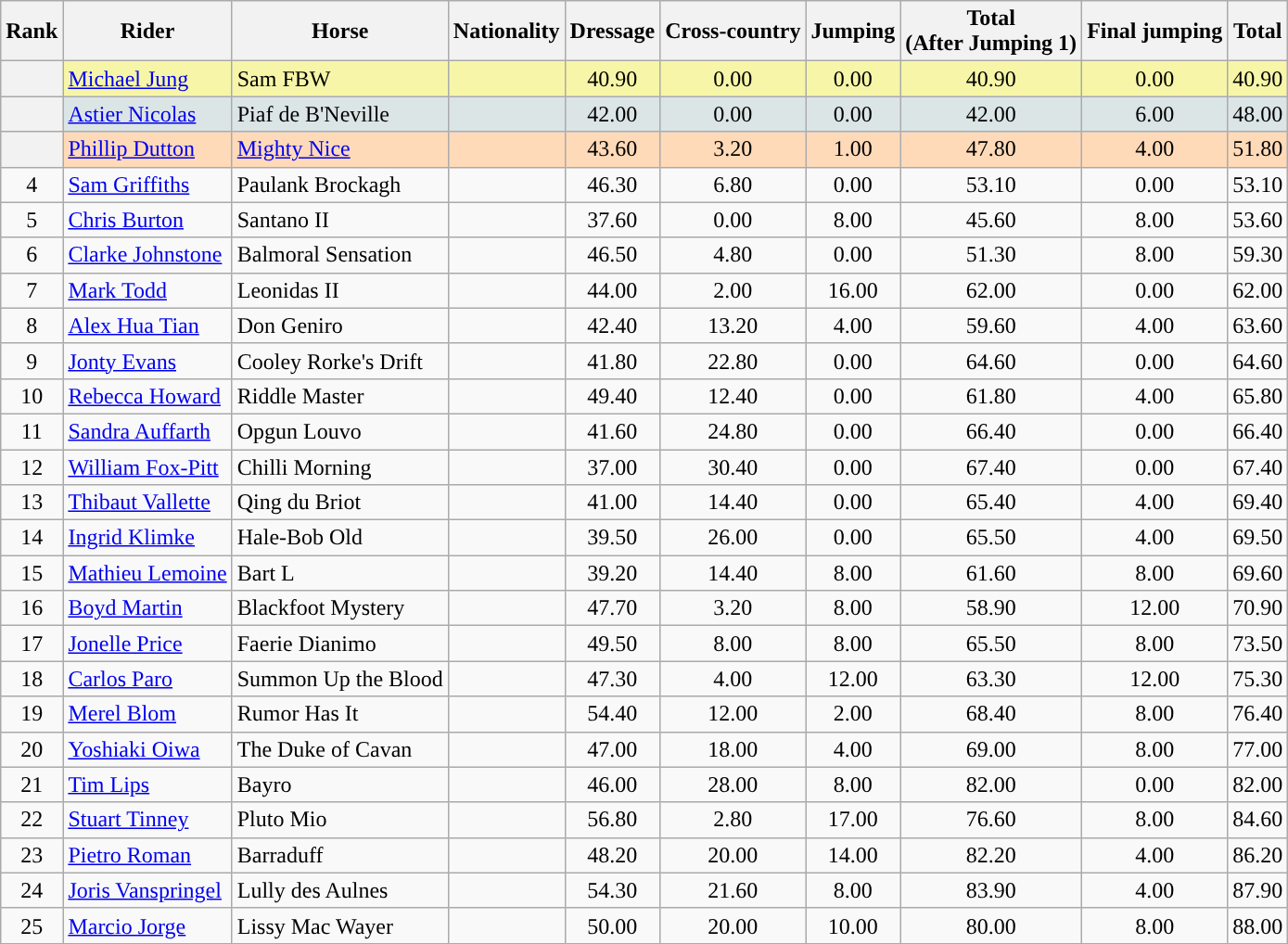<table class="wikitable sortable" style="text-align:center">
<tr>
<th data-sort-type="number">Rank</th>
<th>Rider</th>
<th>Horse</th>
<th>Nationality</th>
<th>Dressage</th>
<th>Cross-country</th>
<th>Jumping</th>
<th>Total <br> (After Jumping 1)</th>
<th>Final jumping</th>
<th>Total</th>
</tr>
<tr style="background:#F7F6A8;”">
<th></th>
<td align=left><a href='#'>Michael Jung</a></td>
<td align=left>Sam FBW</td>
<td align=left></td>
<td>40.90</td>
<td>0.00</td>
<td>0.00</td>
<td>40.90</td>
<td>0.00</td>
<td>40.90</td>
</tr>
<tr style="background:#DCE5E5;”">
<th></th>
<td align=left><a href='#'>Astier Nicolas</a></td>
<td align=left>Piaf de B'Neville</td>
<td align=left></td>
<td>42.00</td>
<td>0.00</td>
<td>0.00</td>
<td>42.00</td>
<td>6.00</td>
<td>48.00</td>
</tr>
<tr style="background:#FFDAB9;">
<th></th>
<td align=left><a href='#'>Phillip Dutton</a></td>
<td align=left><a href='#'>Mighty Nice</a></td>
<td align=left></td>
<td>43.60</td>
<td>3.20</td>
<td>1.00</td>
<td>47.80</td>
<td>4.00</td>
<td>51.80</td>
</tr>
<tr>
<td>4</td>
<td align=left><a href='#'>Sam Griffiths</a></td>
<td align=left>Paulank Brockagh</td>
<td align=left></td>
<td>46.30</td>
<td>6.80</td>
<td>0.00</td>
<td>53.10</td>
<td>0.00</td>
<td>53.10</td>
</tr>
<tr>
<td>5</td>
<td align=left><a href='#'>Chris Burton</a></td>
<td align=left>Santano II</td>
<td align=left></td>
<td>37.60</td>
<td>0.00</td>
<td>8.00</td>
<td>45.60</td>
<td>8.00</td>
<td>53.60</td>
</tr>
<tr>
<td>6</td>
<td align=left><a href='#'>Clarke Johnstone</a></td>
<td align=left>Balmoral Sensation</td>
<td align=left></td>
<td>46.50</td>
<td>4.80</td>
<td>0.00</td>
<td>51.30</td>
<td>8.00</td>
<td>59.30</td>
</tr>
<tr>
<td>7</td>
<td align=left><a href='#'>Mark Todd</a></td>
<td align=left>Leonidas II</td>
<td align=left></td>
<td>44.00</td>
<td>2.00</td>
<td>16.00</td>
<td>62.00</td>
<td>0.00</td>
<td>62.00</td>
</tr>
<tr>
<td>8</td>
<td align=left><a href='#'>Alex Hua Tian</a></td>
<td align=left>Don Geniro</td>
<td align=left></td>
<td>42.40</td>
<td>13.20</td>
<td>4.00</td>
<td>59.60</td>
<td>4.00</td>
<td>63.60</td>
</tr>
<tr>
<td>9</td>
<td align=left><a href='#'>Jonty Evans</a></td>
<td align=left>Cooley Rorke's Drift</td>
<td align=left></td>
<td>41.80</td>
<td>22.80</td>
<td>0.00</td>
<td>64.60</td>
<td>0.00</td>
<td>64.60</td>
</tr>
<tr>
<td>10</td>
<td align=left><a href='#'>Rebecca Howard</a></td>
<td align=left>Riddle Master</td>
<td align=left></td>
<td>49.40</td>
<td>12.40</td>
<td>0.00</td>
<td>61.80</td>
<td>4.00</td>
<td>65.80</td>
</tr>
<tr>
<td>11</td>
<td align=left><a href='#'>Sandra Auffarth</a></td>
<td align=left>Opgun Louvo</td>
<td align=left></td>
<td>41.60</td>
<td>24.80</td>
<td>0.00</td>
<td>66.40</td>
<td>0.00</td>
<td>66.40</td>
</tr>
<tr>
<td>12</td>
<td align=left><a href='#'>William Fox-Pitt</a></td>
<td align=left>Chilli Morning</td>
<td align=left></td>
<td>37.00</td>
<td>30.40</td>
<td>0.00</td>
<td>67.40</td>
<td>0.00</td>
<td>67.40</td>
</tr>
<tr>
<td>13</td>
<td align=left><a href='#'>Thibaut Vallette</a></td>
<td align=left>Qing du Briot</td>
<td align=left></td>
<td>41.00</td>
<td>14.40</td>
<td>0.00</td>
<td>65.40</td>
<td>4.00</td>
<td>69.40</td>
</tr>
<tr>
<td>14</td>
<td align=left><a href='#'>Ingrid Klimke</a></td>
<td align=left>Hale-Bob Old</td>
<td align=left></td>
<td>39.50</td>
<td>26.00</td>
<td>0.00</td>
<td>65.50</td>
<td>4.00</td>
<td>69.50</td>
</tr>
<tr>
<td>15</td>
<td align=left><a href='#'>Mathieu Lemoine</a></td>
<td align=left>Bart L</td>
<td align=left></td>
<td>39.20</td>
<td>14.40</td>
<td>8.00</td>
<td>61.60</td>
<td>8.00</td>
<td>69.60</td>
</tr>
<tr>
<td>16</td>
<td align=left><a href='#'>Boyd Martin</a></td>
<td align=left>Blackfoot Mystery</td>
<td align=left></td>
<td>47.70</td>
<td>3.20</td>
<td>8.00</td>
<td>58.90</td>
<td>12.00</td>
<td>70.90</td>
</tr>
<tr>
<td>17</td>
<td align=left><a href='#'>Jonelle Price</a></td>
<td align=left>Faerie Dianimo</td>
<td align=left></td>
<td>49.50</td>
<td>8.00</td>
<td>8.00</td>
<td>65.50</td>
<td>8.00</td>
<td>73.50</td>
</tr>
<tr>
<td>18</td>
<td align=left><a href='#'>Carlos Paro</a></td>
<td align=left>Summon Up the Blood</td>
<td align=left></td>
<td>47.30</td>
<td>4.00</td>
<td>12.00</td>
<td>63.30</td>
<td>12.00</td>
<td>75.30</td>
</tr>
<tr>
<td>19</td>
<td align=left><a href='#'>Merel Blom</a></td>
<td align=left>Rumor Has It</td>
<td align=left></td>
<td>54.40</td>
<td>12.00</td>
<td>2.00</td>
<td>68.40</td>
<td>8.00</td>
<td>76.40</td>
</tr>
<tr>
<td>20</td>
<td align=left><a href='#'>Yoshiaki Oiwa</a></td>
<td align=left>The Duke of Cavan</td>
<td align=left></td>
<td>47.00</td>
<td>18.00</td>
<td>4.00</td>
<td>69.00</td>
<td>8.00</td>
<td>77.00</td>
</tr>
<tr>
<td>21</td>
<td align=left><a href='#'>Tim Lips</a></td>
<td align=left>Bayro</td>
<td align=left></td>
<td>46.00</td>
<td>28.00</td>
<td>8.00</td>
<td>82.00</td>
<td>0.00</td>
<td>82.00</td>
</tr>
<tr>
<td>22</td>
<td align=left><a href='#'>Stuart Tinney</a></td>
<td align=left>Pluto Mio</td>
<td align=left></td>
<td>56.80</td>
<td>2.80</td>
<td>17.00</td>
<td>76.60</td>
<td>8.00</td>
<td>84.60</td>
</tr>
<tr>
<td>23</td>
<td align=left><a href='#'>Pietro Roman</a></td>
<td align=left>Barraduff</td>
<td align=left></td>
<td>48.20</td>
<td>20.00</td>
<td>14.00</td>
<td>82.20</td>
<td>4.00</td>
<td>86.20</td>
</tr>
<tr>
<td>24</td>
<td align=left><a href='#'>Joris Vanspringel</a></td>
<td align=left>Lully des Aulnes</td>
<td align=left></td>
<td>54.30</td>
<td>21.60</td>
<td>8.00</td>
<td>83.90</td>
<td>4.00</td>
<td>87.90</td>
</tr>
<tr>
<td>25</td>
<td align=left><a href='#'>Marcio Jorge</a></td>
<td align=left>Lissy Mac Wayer</td>
<td align=left></td>
<td>50.00</td>
<td>20.00</td>
<td>10.00</td>
<td>80.00</td>
<td>8.00</td>
<td>88.00</td>
</tr>
</table>
